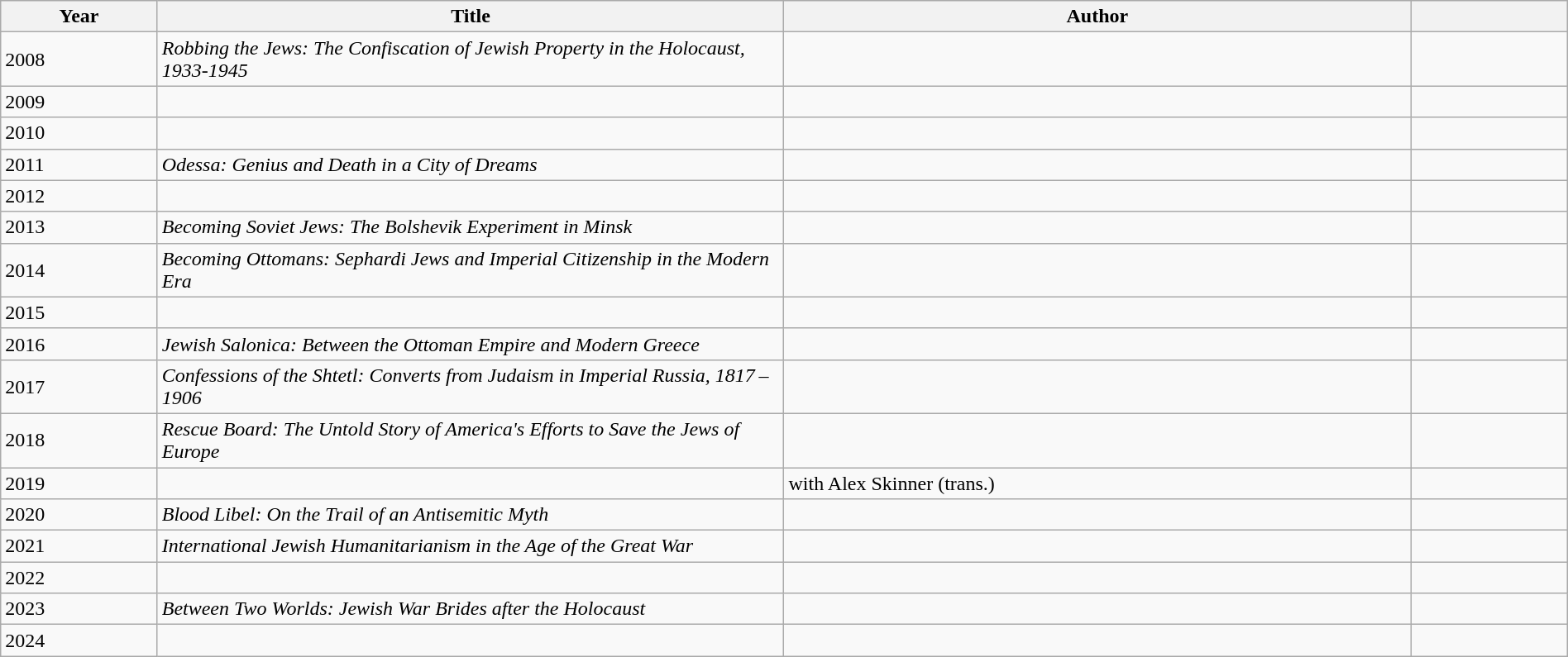<table class="wikitable sortable" style="width:100%">
<tr>
<th scope="col" style="width:10%">Year</th>
<th scope="col" style="width:40%">Title</th>
<th scope="col" style="width:40%">Author</th>
<th scope="col" style="width:10%"></th>
</tr>
<tr>
<td>2008</td>
<td><em>Robbing the Jews: The Confiscation of Jewish Property in the Holocaust, 1933-1945</em></td>
<td></td>
<td></td>
</tr>
<tr>
<td>2009</td>
<td><em></em></td>
<td></td>
<td></td>
</tr>
<tr>
<td>2010</td>
<td><em></em></td>
<td></td>
<td></td>
</tr>
<tr>
<td>2011</td>
<td><em>Odessa: Genius and Death in a City of Dreams</em></td>
<td></td>
<td></td>
</tr>
<tr>
<td>2012</td>
<td><em></em></td>
<td></td>
<td></td>
</tr>
<tr>
<td>2013</td>
<td><em>Becoming Soviet Jews: The Bolshevik Experiment in Minsk</em></td>
<td></td>
<td></td>
</tr>
<tr>
<td>2014</td>
<td><em>Becoming Ottomans: Sephardi Jews and Imperial Citizenship in the Modern Era</em></td>
<td></td>
<td></td>
</tr>
<tr>
<td>2015</td>
<td><em></em></td>
<td></td>
<td></td>
</tr>
<tr>
<td>2016</td>
<td><em>Jewish Salonica: Between the Ottoman Empire and Modern Greece</em></td>
<td></td>
<td></td>
</tr>
<tr>
<td>2017</td>
<td><em>Confessions of the Shtetl: Converts from Judaism in Imperial Russia, 1817 – 1906</em></td>
<td></td>
<td></td>
</tr>
<tr>
<td>2018</td>
<td><em>Rescue Board: The Untold Story of America's Efforts to Save the Jews of Europe</em></td>
<td></td>
<td></td>
</tr>
<tr>
<td>2019</td>
<td><em></em></td>
<td> with Alex Skinner (trans.)</td>
<td></td>
</tr>
<tr>
<td>2020</td>
<td><em>Blood Libel: On the Trail of an Antisemitic Myth</em></td>
<td></td>
<td></td>
</tr>
<tr>
<td>2021</td>
<td><em>International Jewish Humanitarianism in the Age of the Great War</em></td>
<td></td>
<td></td>
</tr>
<tr>
<td>2022</td>
<td><em></em></td>
<td></td>
<td></td>
</tr>
<tr>
<td>2023</td>
<td><em>Between Two Worlds: Jewish War Brides after the Holocaust</em></td>
<td></td>
<td></td>
</tr>
<tr>
<td>2024</td>
<td><em></em></td>
<td></td>
<td></td>
</tr>
</table>
